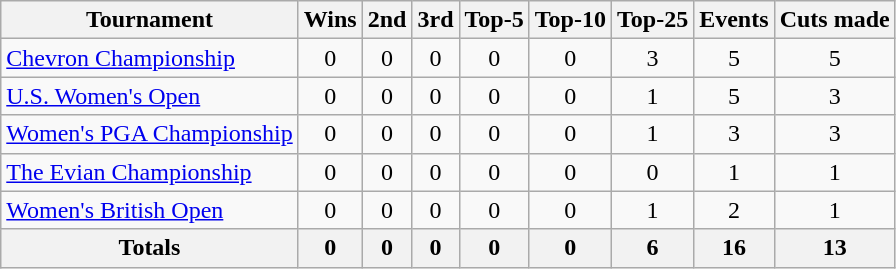<table class=wikitable style=text-align:center>
<tr>
<th>Tournament</th>
<th>Wins</th>
<th>2nd</th>
<th>3rd</th>
<th>Top-5</th>
<th>Top-10</th>
<th>Top-25</th>
<th>Events</th>
<th>Cuts made</th>
</tr>
<tr>
<td align=left><a href='#'>Chevron Championship</a></td>
<td>0</td>
<td>0</td>
<td>0</td>
<td>0</td>
<td>0</td>
<td>3</td>
<td>5</td>
<td>5</td>
</tr>
<tr>
<td align=left><a href='#'>U.S. Women's Open</a></td>
<td>0</td>
<td>0</td>
<td>0</td>
<td>0</td>
<td>0</td>
<td>1</td>
<td>5</td>
<td>3</td>
</tr>
<tr>
<td align=left><a href='#'>Women's PGA Championship</a></td>
<td>0</td>
<td>0</td>
<td>0</td>
<td>0</td>
<td>0</td>
<td>1</td>
<td>3</td>
<td>3</td>
</tr>
<tr>
<td align=left><a href='#'>The Evian Championship</a></td>
<td>0</td>
<td>0</td>
<td>0</td>
<td>0</td>
<td>0</td>
<td>0</td>
<td>1</td>
<td>1</td>
</tr>
<tr>
<td align=left><a href='#'>Women's British Open</a></td>
<td>0</td>
<td>0</td>
<td>0</td>
<td>0</td>
<td>0</td>
<td>1</td>
<td>2</td>
<td>1</td>
</tr>
<tr>
<th>Totals</th>
<th>0</th>
<th>0</th>
<th>0</th>
<th>0</th>
<th>0</th>
<th>6</th>
<th>16</th>
<th>13</th>
</tr>
</table>
